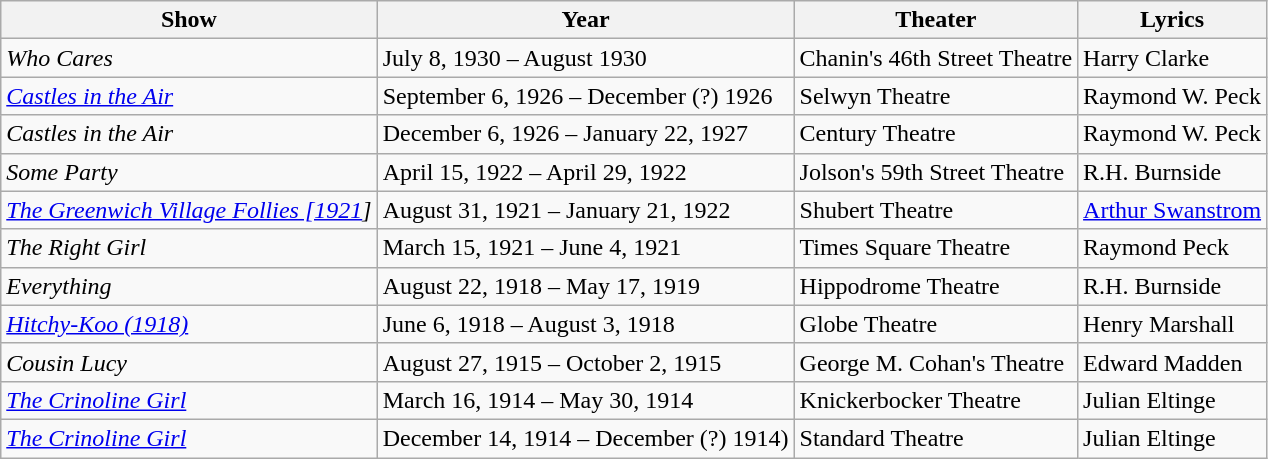<table class="wikitable">
<tr>
<th>Show</th>
<th>Year</th>
<th>Theater</th>
<th>Lyrics</th>
</tr>
<tr>
<td><em>Who Cares</em></td>
<td>July 8, 1930 – August 1930</td>
<td>Chanin's 46th Street Theatre</td>
<td>Harry Clarke</td>
</tr>
<tr>
<td><em><a href='#'>Castles in the Air</a></em></td>
<td>September 6, 1926 – December (?) 1926</td>
<td>Selwyn Theatre</td>
<td>Raymond W. Peck</td>
</tr>
<tr>
<td><em>Castles in the Air</em></td>
<td>December 6, 1926 – January 22, 1927</td>
<td>Century Theatre</td>
<td>Raymond W. Peck</td>
</tr>
<tr>
<td><em>Some Party</em></td>
<td>April 15, 1922 – April 29, 1922</td>
<td>Jolson's 59th Street Theatre</td>
<td>R.H. Burnside</td>
</tr>
<tr>
<td><em><a href='#'>The Greenwich Village Follies [1921</a>]</em></td>
<td>August 31, 1921 – January 21, 1922</td>
<td>Shubert Theatre</td>
<td><a href='#'>Arthur Swanstrom</a></td>
</tr>
<tr>
<td><em>The Right Girl</em></td>
<td>March 15, 1921 – June 4, 1921</td>
<td>Times Square Theatre</td>
<td>Raymond Peck</td>
</tr>
<tr>
<td><em>Everything</em></td>
<td>August 22, 1918 – May 17, 1919</td>
<td>Hippodrome Theatre</td>
<td>R.H. Burnside</td>
</tr>
<tr>
<td><em><a href='#'>Hitchy-Koo (1918)</a></em></td>
<td>June 6, 1918 – August 3, 1918</td>
<td>Globe Theatre</td>
<td>Henry Marshall</td>
</tr>
<tr>
<td><em>Cousin Lucy</em></td>
<td>August 27, 1915 – October 2, 1915</td>
<td>George M. Cohan's Theatre</td>
<td>Edward Madden</td>
</tr>
<tr>
<td><em><a href='#'>The Crinoline Girl</a></em></td>
<td>March 16, 1914 – May 30, 1914</td>
<td>Knickerbocker Theatre</td>
<td>Julian Eltinge</td>
</tr>
<tr>
<td><em><a href='#'>The Crinoline Girl</a></em></td>
<td>December 14, 1914 – December (?) 1914)</td>
<td>Standard Theatre</td>
<td>Julian Eltinge</td>
</tr>
</table>
